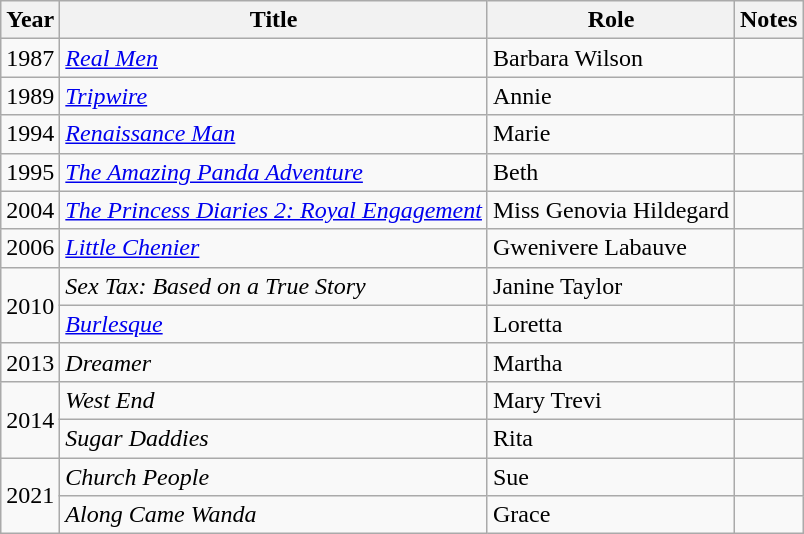<table class="wikitable sortable">
<tr>
<th>Year</th>
<th>Title</th>
<th>Role</th>
<th class="unsortable">Notes</th>
</tr>
<tr>
<td>1987</td>
<td><em><a href='#'>Real Men</a></em></td>
<td>Barbara Wilson</td>
<td></td>
</tr>
<tr>
<td>1989</td>
<td><em><a href='#'>Tripwire</a></em></td>
<td>Annie</td>
<td></td>
</tr>
<tr>
<td>1994</td>
<td><a href='#'><em>Renaissance Man</em></a></td>
<td>Marie</td>
<td></td>
</tr>
<tr>
<td>1995</td>
<td><em><a href='#'>The Amazing Panda Adventure</a></em></td>
<td>Beth</td>
<td></td>
</tr>
<tr>
<td>2004</td>
<td><em><a href='#'>The Princess Diaries 2: Royal Engagement</a></em></td>
<td>Miss Genovia Hildegard</td>
<td></td>
</tr>
<tr>
<td>2006</td>
<td><em><a href='#'>Little Chenier</a></em></td>
<td>Gwenivere Labauve</td>
<td></td>
</tr>
<tr>
<td rowspan=2>2010</td>
<td><em>Sex Tax: Based on a True Story</em></td>
<td>Janine Taylor</td>
<td></td>
</tr>
<tr>
<td><a href='#'><em>Burlesque</em></a></td>
<td>Loretta</td>
<td></td>
</tr>
<tr>
<td>2013</td>
<td><em>Dreamer</em></td>
<td>Martha</td>
<td></td>
</tr>
<tr>
<td rowspan=2>2014</td>
<td><em>West End</em></td>
<td>Mary Trevi</td>
<td></td>
</tr>
<tr>
<td><em>Sugar Daddies</em></td>
<td>Rita</td>
<td></td>
</tr>
<tr>
<td rowspan=2>2021</td>
<td><em>Church People</em></td>
<td>Sue</td>
<td></td>
</tr>
<tr>
<td><em>Along Came Wanda</em></td>
<td>Grace</td>
<td></td>
</tr>
</table>
